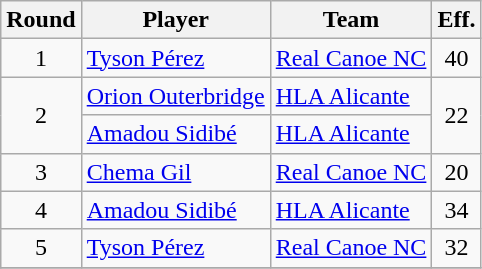<table class="wikitable sortable" style="text-align: center;">
<tr>
<th>Round</th>
<th>Player</th>
<th>Team</th>
<th>Eff.</th>
</tr>
<tr>
<td>1</td>
<td style="text-align:left;"> <a href='#'>Tyson Pérez</a></td>
<td style="text-align:left;"><a href='#'>Real Canoe NC</a></td>
<td>40</td>
</tr>
<tr>
<td rowspan=2>2</td>
<td style="text-align:left;"> <a href='#'>Orion Outerbridge</a></td>
<td style="text-align:left;"><a href='#'>HLA Alicante</a></td>
<td rowspan=2>22</td>
</tr>
<tr>
<td style="text-align:left;"> <a href='#'>Amadou Sidibé</a></td>
<td style="text-align:left;"><a href='#'>HLA Alicante</a></td>
</tr>
<tr>
<td>3</td>
<td style="text-align:left;"> <a href='#'>Chema Gil</a></td>
<td style="text-align:left;"><a href='#'>Real Canoe NC</a></td>
<td>20</td>
</tr>
<tr>
<td>4</td>
<td style="text-align:left;"> <a href='#'>Amadou Sidibé</a></td>
<td style="text-align:left;"><a href='#'>HLA Alicante</a></td>
<td>34</td>
</tr>
<tr>
<td>5</td>
<td style="text-align:left;"> <a href='#'>Tyson Pérez</a></td>
<td style="text-align:left;"><a href='#'>Real Canoe NC</a></td>
<td>32</td>
</tr>
<tr>
</tr>
</table>
